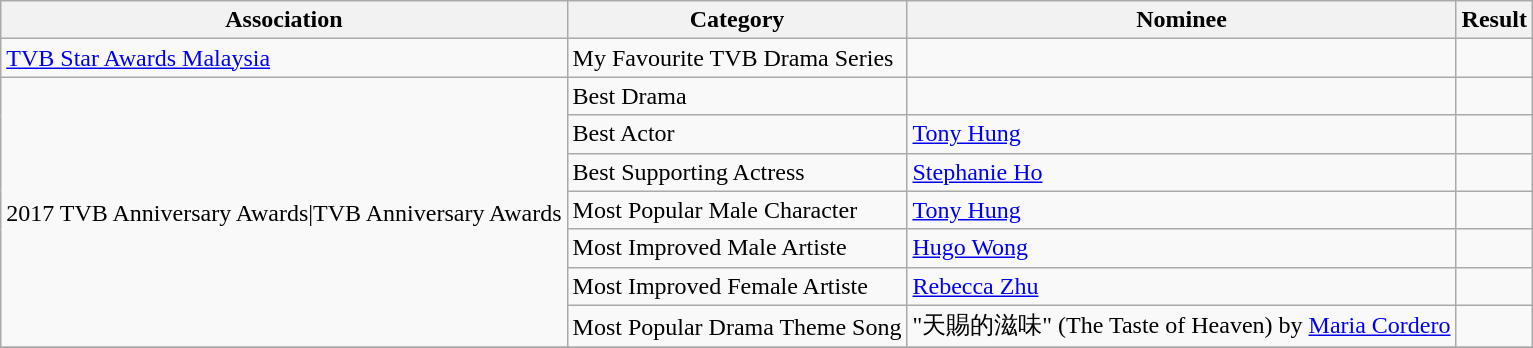<table class="wikitable sortable">
<tr>
<th>Association</th>
<th>Category</th>
<th>Nominee</th>
<th>Result</th>
</tr>
<tr>
<td><a href='#'>TVB Star Awards Malaysia</a></td>
<td>My Favourite TVB Drama Series</td>
<td></td>
<td></td>
</tr>
<tr>
<td rowspan=7>2017 TVB Anniversary Awards|TVB Anniversary Awards</td>
<td>Best Drama</td>
<td></td>
<td></td>
</tr>
<tr>
<td>Best Actor</td>
<td><a href='#'>Tony Hung</a></td>
<td></td>
</tr>
<tr>
<td>Best Supporting Actress</td>
<td><a href='#'>Stephanie Ho</a></td>
<td></td>
</tr>
<tr>
<td>Most Popular Male Character</td>
<td><a href='#'>Tony Hung</a></td>
<td></td>
</tr>
<tr>
<td>Most Improved Male Artiste</td>
<td><a href='#'>Hugo Wong</a></td>
<td></td>
</tr>
<tr>
<td>Most Improved Female Artiste</td>
<td><a href='#'>Rebecca Zhu</a></td>
<td></td>
</tr>
<tr>
<td>Most Popular Drama Theme Song</td>
<td>"天賜的滋味" (The Taste of Heaven) by <a href='#'>Maria Cordero</a></td>
<td></td>
</tr>
<tr>
</tr>
</table>
